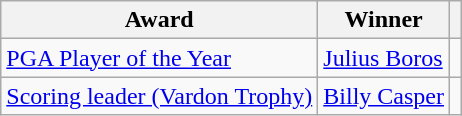<table class="wikitable">
<tr>
<th>Award</th>
<th>Winner</th>
<th></th>
</tr>
<tr>
<td><a href='#'>PGA Player of the Year</a></td>
<td> <a href='#'>Julius Boros</a></td>
<td></td>
</tr>
<tr>
<td><a href='#'>Scoring leader (Vardon Trophy)</a></td>
<td> <a href='#'>Billy Casper</a></td>
<td></td>
</tr>
</table>
